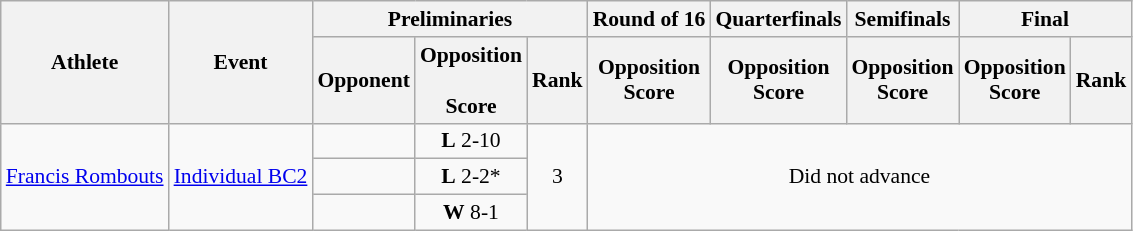<table class=wikitable style="font-size:90%">
<tr>
<th rowspan="2">Athlete</th>
<th rowspan="2">Event</th>
<th colspan="3">Preliminaries</th>
<th>Round of 16</th>
<th>Quarterfinals</th>
<th>Semifinals</th>
<th colspan="2">Final</th>
</tr>
<tr>
<th>Opponent</th>
<th>Opposition<br><br>Score</th>
<th>Rank</th>
<th>Opposition<br>Score</th>
<th>Opposition<br>Score</th>
<th>Opposition<br>Score</th>
<th>Opposition<br>Score</th>
<th>Rank</th>
</tr>
<tr align=center>
<td align=left rowspan=3><a href='#'>Francis Rombouts</a></td>
<td align=left rowspan=3><a href='#'>Individual BC2</a></td>
<td align=left></td>
<td align=center><strong>L</strong> 2-10</td>
<td rowspan=3>3</td>
<td rowspan=3 colspan=5>Did not advance</td>
</tr>
<tr>
<td align=left></td>
<td align=center><strong>L</strong> 2-2*</td>
</tr>
<tr>
<td align=left></td>
<td align=center><strong>W</strong> 8-1</td>
</tr>
</table>
